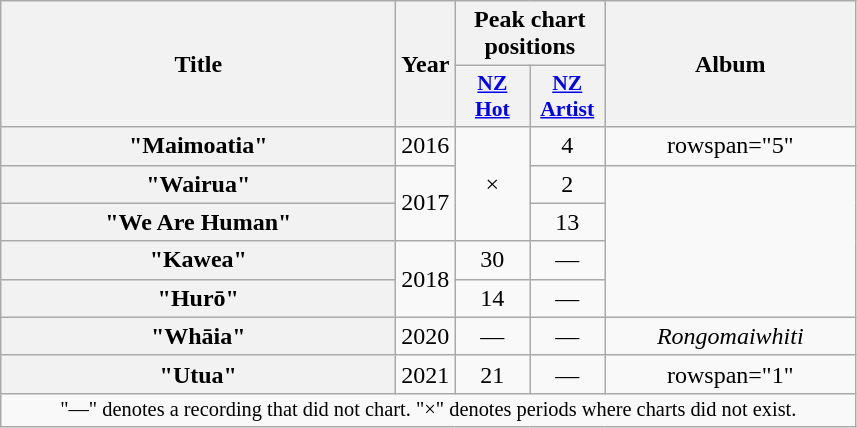<table class="wikitable plainrowheaders" style="text-align:center;">
<tr>
<th scope="col" rowspan="2" style="width:16em;">Title</th>
<th scope="col" rowspan="2" style="width:1em;">Year</th>
<th scope="col" colspan="2">Peak chart positions</th>
<th scope="col" rowspan="2" style="width:10em;">Album</th>
</tr>
<tr>
<th scope="col" style="width:3em;font-size:90%;"><a href='#'>NZ<br>Hot</a><br></th>
<th scope="col" style="width:3em;font-size:90%;"><a href='#'>NZ<br>Artist</a><br></th>
</tr>
<tr>
<th scope="row">"Maimoatia"<br></th>
<td>2016</td>
<td rowspan="3">×</td>
<td>4</td>
<td>rowspan="5" </td>
</tr>
<tr>
<th scope="row">"Wairua"</th>
<td rowspan="2">2017</td>
<td>2</td>
</tr>
<tr>
<th scope="row">"We Are Human"</th>
<td>13</td>
</tr>
<tr>
<th scope="row">"Kawea"</th>
<td rowspan="2">2018</td>
<td>30</td>
<td>—</td>
</tr>
<tr>
<th scope="row">"Hurō"<br></th>
<td>14</td>
<td>—</td>
</tr>
<tr>
<th scope="row">"Whāia"</th>
<td>2020</td>
<td>—</td>
<td>—</td>
<td><em>Rongomaiwhiti</em></td>
</tr>
<tr>
<th scope="row">"Utua"</th>
<td>2021</td>
<td>21</td>
<td>—</td>
<td>rowspan="1" </td>
</tr>
<tr>
<td colspan="8" style="font-size:85%;">"—" denotes a recording that did not chart. "×" denotes periods where charts did not exist.</td>
</tr>
</table>
